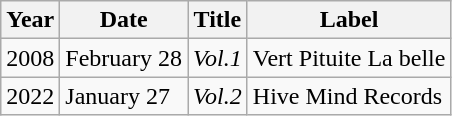<table class="wikitable">
<tr>
<th>Year</th>
<th>Date</th>
<th>Title</th>
<th>Label</th>
</tr>
<tr>
<td>2008</td>
<td>February 28</td>
<td><em>Vol.1</em></td>
<td>Vert Pituite La belle</td>
</tr>
<tr>
<td>2022</td>
<td>January 27</td>
<td><em>Vol.2</em></td>
<td>Hive Mind Records</td>
</tr>
</table>
